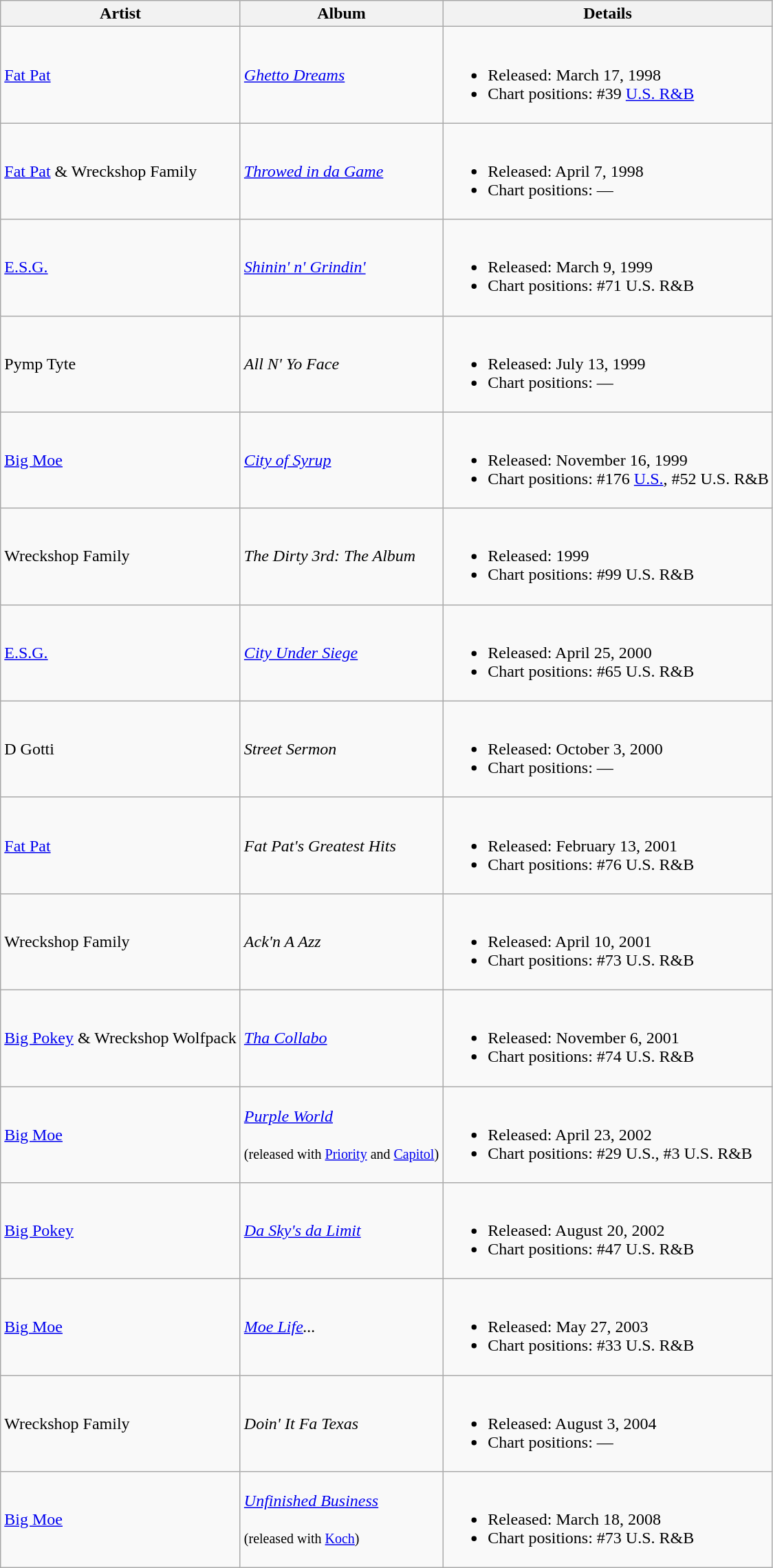<table class="wikitable sortable">
<tr>
<th>Artist</th>
<th>Album</th>
<th class="unsortable">Details</th>
</tr>
<tr>
<td><a href='#'>Fat Pat</a></td>
<td><em><a href='#'>Ghetto Dreams</a></em></td>
<td><br><ul><li>Released: March 17, 1998</li><li>Chart positions: #39 <a href='#'>U.S. R&B</a></li></ul></td>
</tr>
<tr>
<td><a href='#'>Fat Pat</a> & Wreckshop Family</td>
<td><em><a href='#'>Throwed in da Game</a></em></td>
<td><br><ul><li>Released: April 7, 1998</li><li>Chart positions: —</li></ul></td>
</tr>
<tr>
<td><a href='#'>E.S.G.</a></td>
<td><em><a href='#'>Shinin' n' Grindin'</a></em></td>
<td><br><ul><li>Released: March 9, 1999</li><li>Chart positions: #71 U.S. R&B</li></ul></td>
</tr>
<tr>
<td>Pymp Tyte</td>
<td><em>All N' Yo Face</em></td>
<td><br><ul><li>Released: July 13, 1999</li><li>Chart positions: —</li></ul></td>
</tr>
<tr>
<td><a href='#'>Big Moe</a></td>
<td><em><a href='#'>City of Syrup</a></em></td>
<td><br><ul><li>Released: November 16, 1999</li><li>Chart positions: #176 <a href='#'>U.S.</a>, #52 U.S. R&B</li></ul></td>
</tr>
<tr>
<td>Wreckshop Family</td>
<td><em>The Dirty 3rd: The Album</em></td>
<td><br><ul><li>Released: 1999</li><li>Chart positions: #99 U.S. R&B</li></ul></td>
</tr>
<tr>
<td><a href='#'>E.S.G.</a></td>
<td><em><a href='#'>City Under Siege</a></em></td>
<td><br><ul><li>Released: April 25, 2000</li><li>Chart positions: #65 U.S. R&B</li></ul></td>
</tr>
<tr>
<td>D Gotti</td>
<td><em>Street Sermon</em></td>
<td><br><ul><li>Released: October 3, 2000</li><li>Chart positions: —</li></ul></td>
</tr>
<tr>
<td><a href='#'>Fat Pat</a></td>
<td><em>Fat Pat's Greatest Hits</em></td>
<td><br><ul><li>Released: February 13, 2001</li><li>Chart positions: #76 U.S. R&B</li></ul></td>
</tr>
<tr>
<td>Wreckshop Family</td>
<td><em>Ack'n A Azz</em></td>
<td><br><ul><li>Released: April 10, 2001</li><li>Chart positions: #73 U.S. R&B</li></ul></td>
</tr>
<tr>
<td><a href='#'>Big Pokey</a> & Wreckshop Wolfpack</td>
<td><em><a href='#'>Tha Collabo</a></em></td>
<td><br><ul><li>Released: November 6, 2001</li><li>Chart positions: #74 U.S. R&B</li></ul></td>
</tr>
<tr>
<td><a href='#'>Big Moe</a></td>
<td><em><a href='#'>Purple World</a></em> <br><br><small>(released with <a href='#'>Priority</a> and <a href='#'>Capitol</a>)</small></td>
<td><br><ul><li>Released: April 23, 2002</li><li>Chart positions: #29 U.S., #3 U.S. R&B</li></ul></td>
</tr>
<tr>
<td><a href='#'>Big Pokey</a></td>
<td><em><a href='#'>Da Sky's da Limit</a></em></td>
<td><br><ul><li>Released: August 20, 2002</li><li>Chart positions: #47 U.S. R&B</li></ul></td>
</tr>
<tr>
<td><a href='#'>Big Moe</a></td>
<td><em><a href='#'>Moe Life</a>...</em></td>
<td><br><ul><li>Released: May 27, 2003</li><li>Chart positions: #33 U.S. R&B</li></ul></td>
</tr>
<tr>
<td>Wreckshop Family</td>
<td><em>Doin' It Fa Texas</em></td>
<td><br><ul><li>Released: August 3, 2004</li><li>Chart positions: —</li></ul></td>
</tr>
<tr>
<td><a href='#'>Big Moe</a></td>
<td><em><a href='#'>Unfinished Business</a></em><br><br><small>(released with <a href='#'>Koch</a>)</small></td>
<td><br><ul><li>Released: March 18, 2008</li><li>Chart positions: #73 U.S. R&B</li></ul></td>
</tr>
</table>
